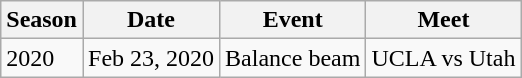<table class="wikitable">
<tr>
<th>Season</th>
<th>Date</th>
<th>Event</th>
<th>Meet</th>
</tr>
<tr>
<td>2020</td>
<td>Feb 23, 2020</td>
<td>Balance beam</td>
<td>UCLA vs Utah</td>
</tr>
</table>
